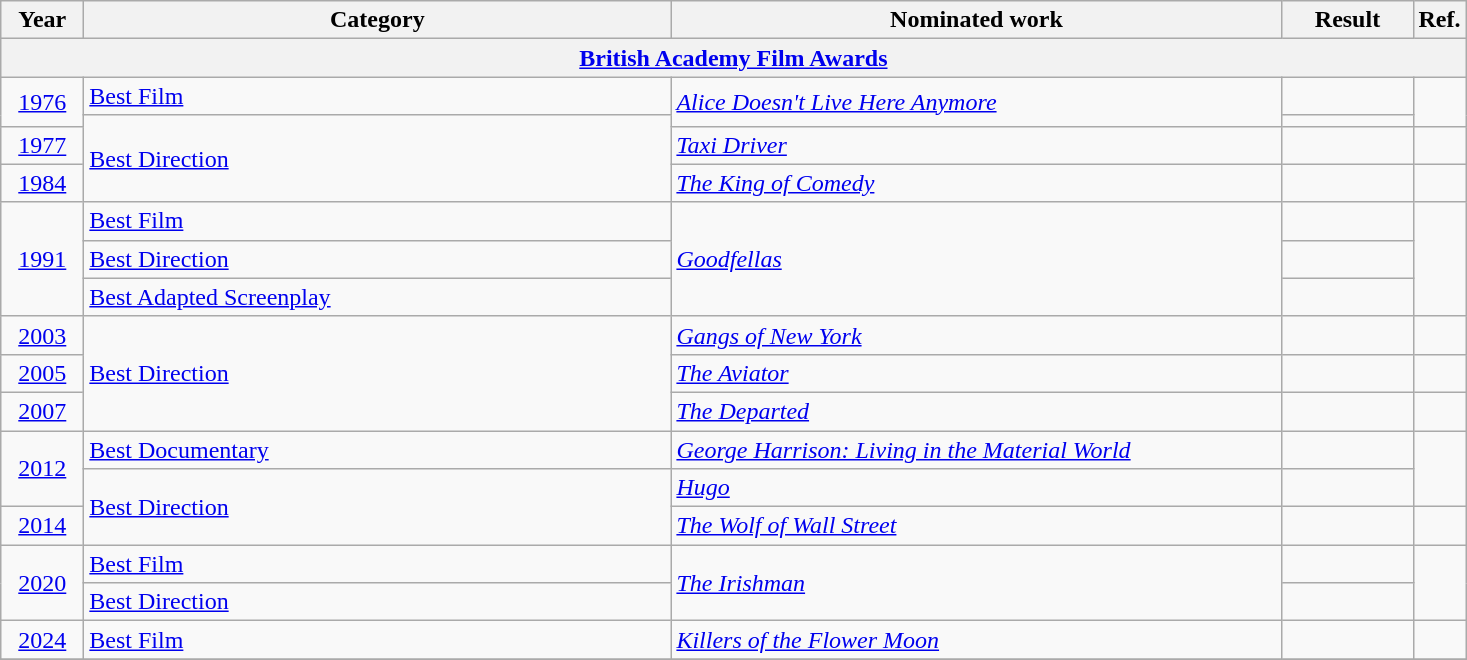<table class= "wikitable sortable">
<tr>
<th scope="col" style="width:3em;">Year</th>
<th scope="col" style="width:24em;">Category</th>
<th scope="col" style="width:25em;">Nominated work</th>
<th scope="col" style="width:5em;">Result</th>
<th class=unsortable>Ref.</th>
</tr>
<tr>
<th colspan=5><a href='#'>British Academy Film Awards</a></th>
</tr>
<tr>
<td style="text-align:center;", rowspan="2"><a href='#'>1976</a></td>
<td><a href='#'>Best Film</a></td>
<td rowspan="2"><em><a href='#'>Alice Doesn't Live Here Anymore</a></em></td>
<td></td>
<td style="text-align:center;", rowspan=2></td>
</tr>
<tr>
<td rowspan="3"><a href='#'>Best Direction</a></td>
<td></td>
</tr>
<tr>
<td style="text-align:center;"><a href='#'>1977</a></td>
<td><em><a href='#'>Taxi Driver</a></em></td>
<td></td>
<td style="text-align:center;"></td>
</tr>
<tr>
<td style="text-align:center;"><a href='#'>1984</a></td>
<td><em><a href='#'>The King of Comedy</a></em></td>
<td></td>
<td style="text-align:center;"></td>
</tr>
<tr>
<td style="text-align:center;", rowspan="3"><a href='#'>1991</a></td>
<td><a href='#'>Best Film</a></td>
<td rowspan="3"><em><a href='#'>Goodfellas</a></em></td>
<td></td>
<td style="text-align:center;", rowspan=3></td>
</tr>
<tr>
<td><a href='#'>Best Direction</a></td>
<td></td>
</tr>
<tr>
<td><a href='#'>Best Adapted Screenplay</a></td>
<td></td>
</tr>
<tr>
<td style="text-align:center;"><a href='#'>2003</a></td>
<td rowspan="3"><a href='#'>Best Direction</a></td>
<td><em><a href='#'>Gangs of New York</a></em></td>
<td></td>
<td style="text-align:center;"></td>
</tr>
<tr>
<td style="text-align:center;"><a href='#'>2005</a></td>
<td><em><a href='#'>The Aviator</a></em></td>
<td></td>
<td style="text-align:center;"></td>
</tr>
<tr>
<td style="text-align:center;"><a href='#'>2007</a></td>
<td><em><a href='#'>The Departed</a></em></td>
<td></td>
<td style="text-align:center;"></td>
</tr>
<tr>
<td style="text-align:center;", rowspan="2"><a href='#'>2012</a></td>
<td><a href='#'>Best Documentary</a></td>
<td><em><a href='#'>George Harrison: Living in the Material World</a></em></td>
<td></td>
<td style="text-align:center;", rowspan=2></td>
</tr>
<tr>
<td rowspan="2"><a href='#'>Best Direction</a></td>
<td><em><a href='#'>Hugo</a></em></td>
<td></td>
</tr>
<tr>
<td style="text-align:center;"><a href='#'>2014</a></td>
<td><em><a href='#'>The Wolf of Wall Street</a></em></td>
<td></td>
<td style="text-align:center;"></td>
</tr>
<tr>
<td style="text-align:center;", rowspan="2"><a href='#'>2020</a></td>
<td><a href='#'>Best Film</a></td>
<td rowspan="2"><em><a href='#'>The Irishman</a></em></td>
<td></td>
<td style="text-align:center;", rowspan=2></td>
</tr>
<tr>
<td><a href='#'>Best Direction</a></td>
<td></td>
</tr>
<tr>
<td style="text-align:center;", rowspan="1"><a href='#'>2024</a></td>
<td><a href='#'>Best Film</a></td>
<td><em><a href='#'>Killers of the Flower Moon</a></em></td>
<td></td>
<td style="text-align:center;"></td>
</tr>
<tr>
</tr>
</table>
